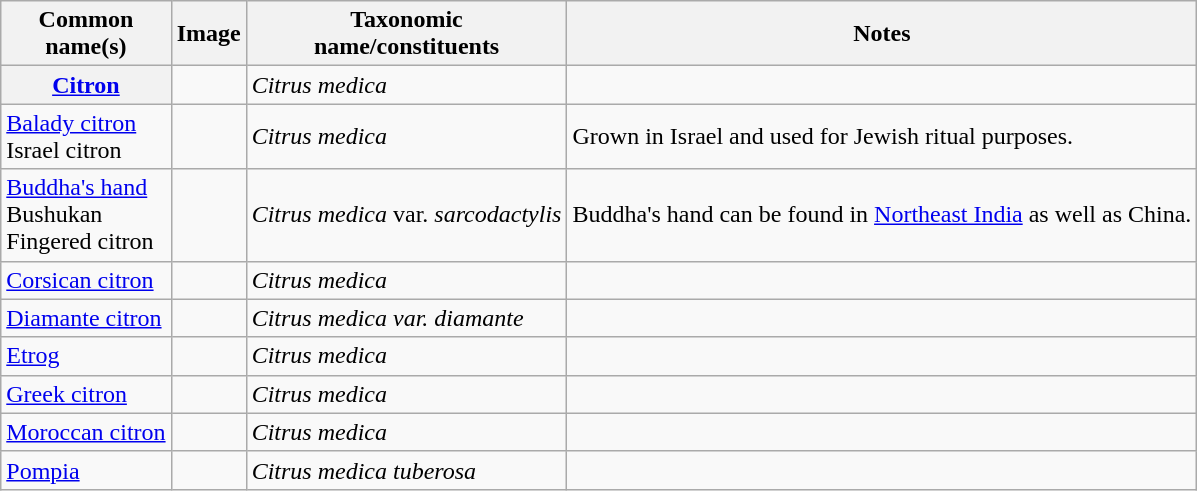<table class="wikitable sortable">
<tr>
<th scope="col">Common<br>name(s)</th>
<th scope="col">Image</th>
<th scope="col">Taxonomic<br>name/constituents</th>
<th scope="col">Notes</th>
</tr>
<tr>
<th scope="row"><a href='#'>Citron</a></th>
<td></td>
<td><em>Citrus medica</em></td>
<td></td>
</tr>
<tr>
<td scope="row"><a href='#'>Balady citron</a><br>Israel citron</td>
<td></td>
<td><em>Citrus medica</em></td>
<td>Grown in Israel and used for Jewish ritual purposes.</td>
</tr>
<tr>
<td scope="row"><a href='#'>Buddha's hand</a><br>Bushukan<br>Fingered citron</td>
<td></td>
<td><em>Citrus medica</em> var. <em>sarcodactylis</em></td>
<td>Buddha's hand can be found in <a href='#'>Northeast India</a> as well as China.</td>
</tr>
<tr>
<td scope="row"><a href='#'>Corsican citron</a></td>
<td></td>
<td><em>Citrus medica</em></td>
<td></td>
</tr>
<tr>
<td scope="row"><a href='#'>Diamante citron</a></td>
<td></td>
<td><em>Citrus medica var. diamante</em></td>
<td></td>
</tr>
<tr>
<td scope="row"><a href='#'>Etrog</a></td>
<td></td>
<td><em>Citrus medica</em></td>
<td></td>
</tr>
<tr>
<td scope="row"><a href='#'>Greek citron</a></td>
<td></td>
<td><em>Citrus medica</em></td>
<td></td>
</tr>
<tr>
<td scope="row"><a href='#'>Moroccan citron</a></td>
<td></td>
<td><em>Citrus medica</em></td>
<td></td>
</tr>
<tr>
<td scope="row"><a href='#'>Pompia</a></td>
<td></td>
<td><em>Citrus medica tuberosa</em></td>
<td></td>
</tr>
</table>
